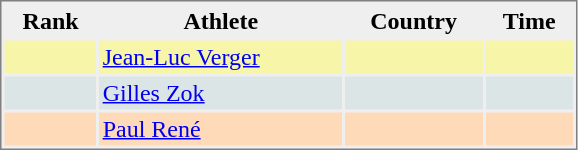<table style="border-style:solid;border-width:1px;border-color:#808080;background-color:#EFEFEF" cellspacing="2" cellpadding="2" width="385px">
<tr bgcolor="#EFEFEF">
<th>Rank</th>
<th>Athlete</th>
<th>Country</th>
<th>Time</th>
</tr>
<tr bgcolor="#F7F6A8">
<td align=center></td>
<td><a href='#'>Jean-Luc Verger</a></td>
<td></td>
<td align="right"></td>
</tr>
<tr bgcolor="#DCE5E5">
<td align=center></td>
<td><a href='#'>Gilles Zok</a></td>
<td></td>
<td align="right"></td>
</tr>
<tr bgcolor="#FFDAB9">
<td align=center></td>
<td><a href='#'>Paul René</a></td>
<td></td>
<td align="right"></td>
</tr>
</table>
